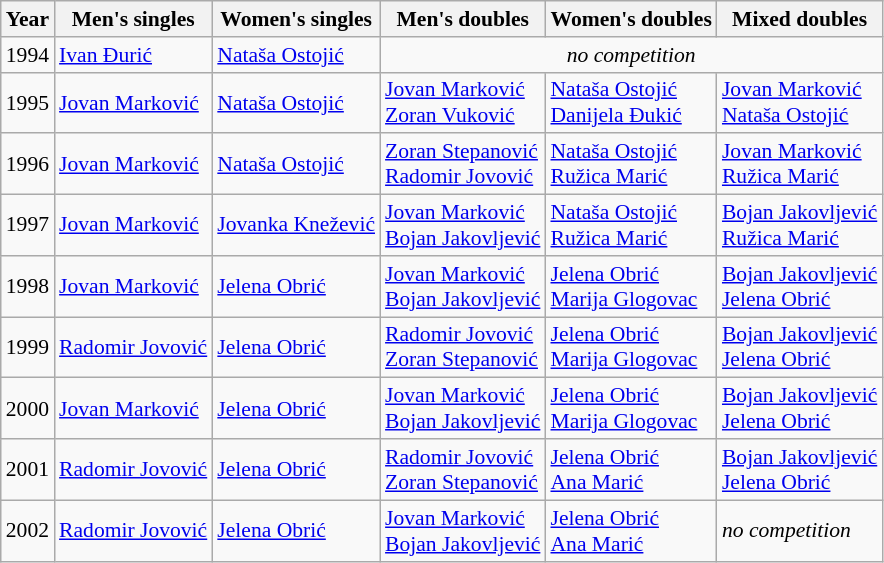<table class=wikitable style="font-size:90%;">
<tr>
<th>Year</th>
<th>Men's singles</th>
<th>Women's singles</th>
<th>Men's doubles</th>
<th>Women's doubles</th>
<th>Mixed doubles</th>
</tr>
<tr>
<td>1994</td>
<td><a href='#'>Ivan Đurić</a></td>
<td><a href='#'>Nataša Ostojić</a></td>
<td colspan=3 align="center"><em>no competition</em></td>
</tr>
<tr>
<td>1995</td>
<td><a href='#'>Jovan Marković</a></td>
<td><a href='#'>Nataša Ostojić</a></td>
<td><a href='#'>Jovan Marković</a><br><a href='#'>Zoran Vuković</a></td>
<td><a href='#'>Nataša Ostojić</a><br><a href='#'>Danijela Đukić</a></td>
<td><a href='#'>Jovan Marković</a><br><a href='#'>Nataša Ostojić</a></td>
</tr>
<tr>
<td>1996</td>
<td><a href='#'>Jovan Marković </a></td>
<td><a href='#'>Nataša Ostojić</a></td>
<td><a href='#'>Zoran Stepanović</a><br><a href='#'>Radomir Jovović</a></td>
<td><a href='#'>Nataša Ostojić</a><br><a href='#'>Ružica Marić</a></td>
<td><a href='#'>Jovan Marković</a><br><a href='#'>Ružica Marić</a></td>
</tr>
<tr>
<td>1997</td>
<td><a href='#'>Jovan Marković</a></td>
<td><a href='#'>Jovanka Knežević</a></td>
<td><a href='#'>Jovan Marković</a><br><a href='#'>Bojan Jakovljević</a></td>
<td><a href='#'>Nataša Ostojić</a><br><a href='#'>Ružica Marić</a></td>
<td><a href='#'>Bojan Jakovljević</a><br><a href='#'>Ružica Marić</a></td>
</tr>
<tr>
<td>1998</td>
<td><a href='#'>Jovan Marković</a></td>
<td><a href='#'>Jelena Obrić</a></td>
<td><a href='#'>Jovan Marković</a><br><a href='#'>Bojan Jakovljević</a></td>
<td><a href='#'>Jelena Obrić</a><br><a href='#'>Marija Glogovac</a></td>
<td><a href='#'>Bojan Jakovljević</a><br><a href='#'>Jelena Obrić</a></td>
</tr>
<tr>
<td>1999</td>
<td><a href='#'>Radomir Jovović</a></td>
<td><a href='#'>Jelena Obrić</a></td>
<td><a href='#'>Radomir Jovović</a><br><a href='#'>Zoran Stepanović</a></td>
<td><a href='#'>Jelena Obrić</a><br><a href='#'>Marija Glogovac</a></td>
<td><a href='#'>Bojan Jakovljević</a><br><a href='#'>Jelena Obrić</a></td>
</tr>
<tr>
<td>2000</td>
<td><a href='#'>Jovan Marković</a></td>
<td><a href='#'>Jelena Obrić</a></td>
<td><a href='#'>Jovan Marković</a><br><a href='#'>Bojan Jakovljević</a></td>
<td><a href='#'>Jelena Obrić</a><br><a href='#'>Marija Glogovac</a></td>
<td><a href='#'>Bojan Jakovljević</a><br><a href='#'>Jelena Obrić</a></td>
</tr>
<tr>
<td>2001</td>
<td><a href='#'>Radomir Jovović</a></td>
<td><a href='#'>Jelena Obrić</a></td>
<td><a href='#'>Radomir Jovović</a><br><a href='#'>Zoran Stepanović</a></td>
<td><a href='#'>Jelena Obrić</a><br><a href='#'>Ana Marić</a></td>
<td><a href='#'>Bojan Jakovljević</a><br><a href='#'>Jelena Obrić</a></td>
</tr>
<tr>
<td>2002</td>
<td><a href='#'>Radomir Jovović</a></td>
<td><a href='#'>Jelena Obrić</a></td>
<td><a href='#'>Jovan Marković</a><br><a href='#'>Bojan Jakovljević</a></td>
<td><a href='#'>Jelena Obrić</a><br><a href='#'>Ana Marić</a></td>
<td><em>no competition</em></td>
</tr>
</table>
